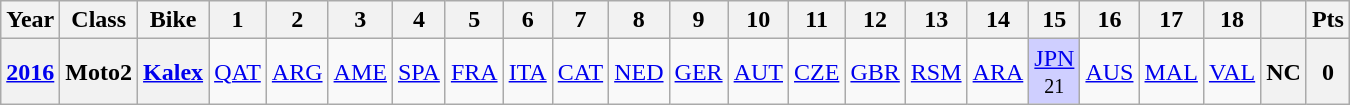<table class="wikitable" style="text-align:center">
<tr>
<th>Year</th>
<th>Class</th>
<th>Bike</th>
<th>1</th>
<th>2</th>
<th>3</th>
<th>4</th>
<th>5</th>
<th>6</th>
<th>7</th>
<th>8</th>
<th>9</th>
<th>10</th>
<th>11</th>
<th>12</th>
<th>13</th>
<th>14</th>
<th>15</th>
<th>16</th>
<th>17</th>
<th>18</th>
<th></th>
<th>Pts</th>
</tr>
<tr>
<th><a href='#'>2016</a></th>
<th>Moto2</th>
<th><a href='#'>Kalex</a></th>
<td><a href='#'>QAT</a></td>
<td><a href='#'>ARG</a></td>
<td><a href='#'>AME</a></td>
<td><a href='#'>SPA</a></td>
<td><a href='#'>FRA</a></td>
<td><a href='#'>ITA</a></td>
<td><a href='#'>CAT</a></td>
<td><a href='#'>NED</a></td>
<td><a href='#'>GER</a></td>
<td><a href='#'>AUT</a></td>
<td><a href='#'>CZE</a></td>
<td><a href='#'>GBR</a></td>
<td><a href='#'>RSM</a></td>
<td><a href='#'>ARA</a></td>
<td style="background:#CFCFFF;"><a href='#'>JPN</a><br><small>21</small></td>
<td><a href='#'>AUS</a></td>
<td><a href='#'>MAL</a></td>
<td><a href='#'>VAL</a></td>
<th>NC</th>
<th>0</th>
</tr>
</table>
